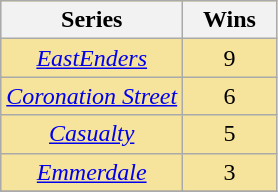<table class="wikitable" rowspan=2 style="text-align: center; background: #f6e39c">
<tr>
<th scope="col" align="center">Series</th>
<th scope="col" width="55" align="center">Wins</th>
</tr>
<tr>
<td><em><a href='#'>EastEnders</a></em></td>
<td>9</td>
</tr>
<tr>
<td><em><a href='#'>Coronation Street</a></em></td>
<td>6</td>
</tr>
<tr>
<td><em><a href='#'>Casualty</a></em></td>
<td>5</td>
</tr>
<tr>
<td><em><a href='#'>Emmerdale</a></em></td>
<td>3</td>
</tr>
<tr>
</tr>
</table>
